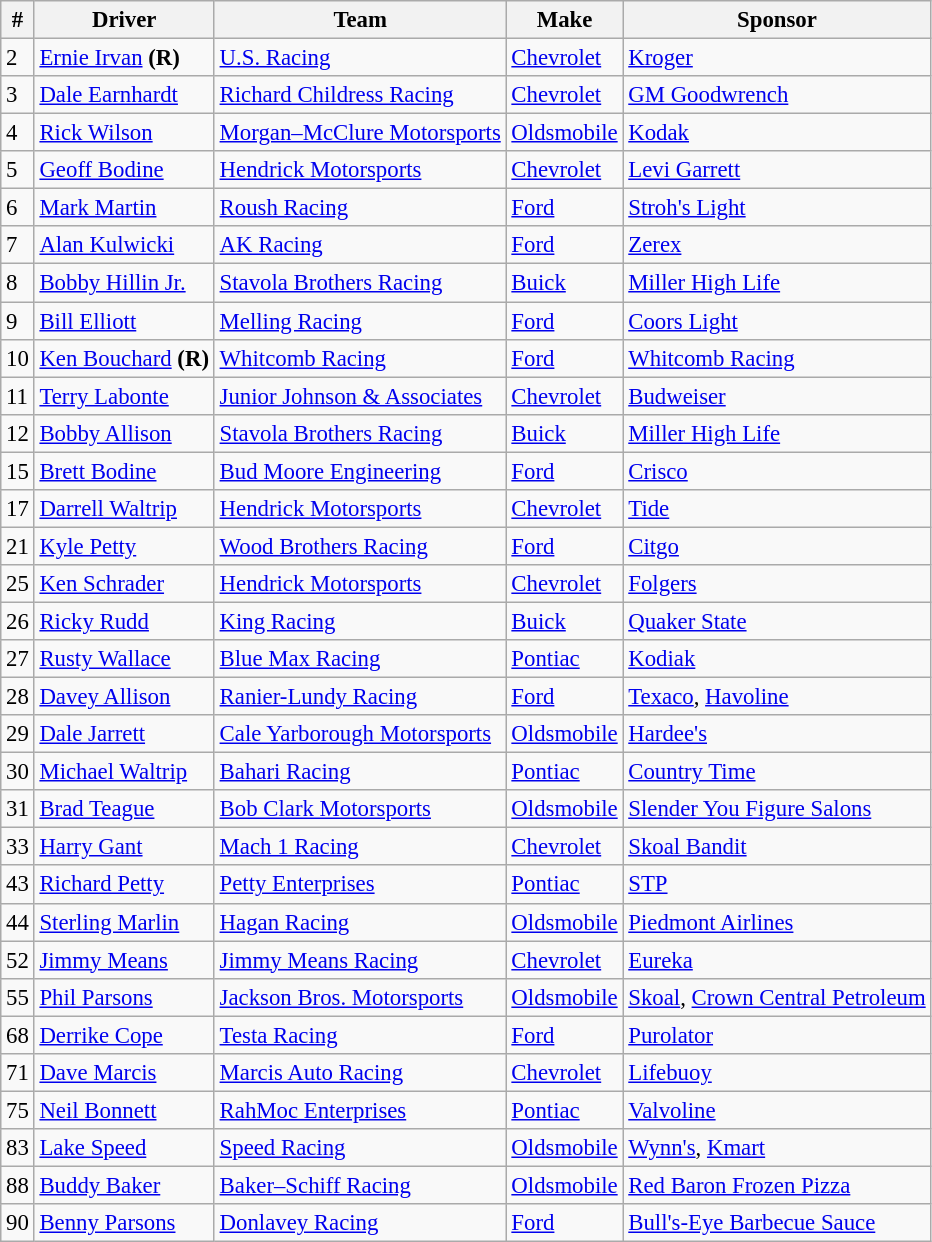<table class="wikitable" style="font-size:95%">
<tr>
<th>#</th>
<th>Driver</th>
<th>Team</th>
<th>Make</th>
<th>Sponsor</th>
</tr>
<tr>
<td>2</td>
<td><a href='#'>Ernie Irvan</a> <strong>(R)</strong></td>
<td><a href='#'>U.S. Racing</a></td>
<td><a href='#'>Chevrolet</a></td>
<td><a href='#'>Kroger</a></td>
</tr>
<tr>
<td>3</td>
<td><a href='#'>Dale Earnhardt</a></td>
<td><a href='#'>Richard Childress Racing</a></td>
<td><a href='#'>Chevrolet</a></td>
<td><a href='#'>GM Goodwrench</a></td>
</tr>
<tr>
<td>4</td>
<td><a href='#'>Rick Wilson</a></td>
<td><a href='#'>Morgan–McClure Motorsports</a></td>
<td><a href='#'>Oldsmobile</a></td>
<td><a href='#'>Kodak</a></td>
</tr>
<tr>
<td>5</td>
<td><a href='#'>Geoff Bodine</a></td>
<td><a href='#'>Hendrick Motorsports</a></td>
<td><a href='#'>Chevrolet</a></td>
<td><a href='#'>Levi Garrett</a></td>
</tr>
<tr>
<td>6</td>
<td><a href='#'>Mark Martin</a></td>
<td><a href='#'>Roush Racing</a></td>
<td><a href='#'>Ford</a></td>
<td><a href='#'>Stroh's Light</a></td>
</tr>
<tr>
<td>7</td>
<td><a href='#'>Alan Kulwicki</a></td>
<td><a href='#'>AK Racing</a></td>
<td><a href='#'>Ford</a></td>
<td><a href='#'>Zerex</a></td>
</tr>
<tr>
<td>8</td>
<td><a href='#'>Bobby Hillin Jr.</a></td>
<td><a href='#'>Stavola Brothers Racing</a></td>
<td><a href='#'>Buick</a></td>
<td><a href='#'>Miller High Life</a></td>
</tr>
<tr>
<td>9</td>
<td><a href='#'>Bill Elliott</a></td>
<td><a href='#'>Melling Racing</a></td>
<td><a href='#'>Ford</a></td>
<td><a href='#'>Coors Light</a></td>
</tr>
<tr>
<td>10</td>
<td><a href='#'>Ken Bouchard</a> <strong>(R)</strong></td>
<td><a href='#'>Whitcomb Racing</a></td>
<td><a href='#'>Ford</a></td>
<td><a href='#'>Whitcomb Racing</a></td>
</tr>
<tr>
<td>11</td>
<td><a href='#'>Terry Labonte</a></td>
<td><a href='#'>Junior Johnson & Associates</a></td>
<td><a href='#'>Chevrolet</a></td>
<td><a href='#'>Budweiser</a></td>
</tr>
<tr>
<td>12</td>
<td><a href='#'>Bobby Allison</a></td>
<td><a href='#'>Stavola Brothers Racing</a></td>
<td><a href='#'>Buick</a></td>
<td><a href='#'>Miller High Life</a></td>
</tr>
<tr>
<td>15</td>
<td><a href='#'>Brett Bodine</a></td>
<td><a href='#'>Bud Moore Engineering</a></td>
<td><a href='#'>Ford</a></td>
<td><a href='#'>Crisco</a></td>
</tr>
<tr>
<td>17</td>
<td><a href='#'>Darrell Waltrip</a></td>
<td><a href='#'>Hendrick Motorsports</a></td>
<td><a href='#'>Chevrolet</a></td>
<td><a href='#'>Tide</a></td>
</tr>
<tr>
<td>21</td>
<td><a href='#'>Kyle Petty</a></td>
<td><a href='#'>Wood Brothers Racing</a></td>
<td><a href='#'>Ford</a></td>
<td><a href='#'>Citgo</a></td>
</tr>
<tr>
<td>25</td>
<td><a href='#'>Ken Schrader</a></td>
<td><a href='#'>Hendrick Motorsports</a></td>
<td><a href='#'>Chevrolet</a></td>
<td><a href='#'>Folgers</a></td>
</tr>
<tr>
<td>26</td>
<td><a href='#'>Ricky Rudd</a></td>
<td><a href='#'>King Racing</a></td>
<td><a href='#'>Buick</a></td>
<td><a href='#'>Quaker State</a></td>
</tr>
<tr>
<td>27</td>
<td><a href='#'>Rusty Wallace</a></td>
<td><a href='#'>Blue Max Racing</a></td>
<td><a href='#'>Pontiac</a></td>
<td><a href='#'>Kodiak</a></td>
</tr>
<tr>
<td>28</td>
<td><a href='#'>Davey Allison</a></td>
<td><a href='#'>Ranier-Lundy Racing</a></td>
<td><a href='#'>Ford</a></td>
<td><a href='#'>Texaco</a>, <a href='#'>Havoline</a></td>
</tr>
<tr>
<td>29</td>
<td><a href='#'>Dale Jarrett</a></td>
<td><a href='#'>Cale Yarborough Motorsports</a></td>
<td><a href='#'>Oldsmobile</a></td>
<td><a href='#'>Hardee's</a></td>
</tr>
<tr>
<td>30</td>
<td><a href='#'>Michael Waltrip</a></td>
<td><a href='#'>Bahari Racing</a></td>
<td><a href='#'>Pontiac</a></td>
<td><a href='#'>Country Time</a></td>
</tr>
<tr>
<td>31</td>
<td><a href='#'>Brad Teague</a></td>
<td><a href='#'>Bob Clark Motorsports</a></td>
<td><a href='#'>Oldsmobile</a></td>
<td><a href='#'>Slender You Figure Salons</a></td>
</tr>
<tr>
<td>33</td>
<td><a href='#'>Harry Gant</a></td>
<td><a href='#'>Mach 1 Racing</a></td>
<td><a href='#'>Chevrolet</a></td>
<td><a href='#'>Skoal Bandit</a></td>
</tr>
<tr>
<td>43</td>
<td><a href='#'>Richard Petty</a></td>
<td><a href='#'>Petty Enterprises</a></td>
<td><a href='#'>Pontiac</a></td>
<td><a href='#'>STP</a></td>
</tr>
<tr>
<td>44</td>
<td><a href='#'>Sterling Marlin</a></td>
<td><a href='#'>Hagan Racing</a></td>
<td><a href='#'>Oldsmobile</a></td>
<td><a href='#'>Piedmont Airlines</a></td>
</tr>
<tr>
<td>52</td>
<td><a href='#'>Jimmy Means</a></td>
<td><a href='#'>Jimmy Means Racing</a></td>
<td><a href='#'>Chevrolet</a></td>
<td><a href='#'>Eureka</a></td>
</tr>
<tr>
<td>55</td>
<td><a href='#'>Phil Parsons</a></td>
<td><a href='#'>Jackson Bros. Motorsports</a></td>
<td><a href='#'>Oldsmobile</a></td>
<td><a href='#'>Skoal</a>, <a href='#'>Crown Central Petroleum</a></td>
</tr>
<tr>
<td>68</td>
<td><a href='#'>Derrike Cope</a></td>
<td><a href='#'>Testa Racing</a></td>
<td><a href='#'>Ford</a></td>
<td><a href='#'>Purolator</a></td>
</tr>
<tr>
<td>71</td>
<td><a href='#'>Dave Marcis</a></td>
<td><a href='#'>Marcis Auto Racing</a></td>
<td><a href='#'>Chevrolet</a></td>
<td><a href='#'>Lifebuoy</a></td>
</tr>
<tr>
<td>75</td>
<td><a href='#'>Neil Bonnett</a></td>
<td><a href='#'>RahMoc Enterprises</a></td>
<td><a href='#'>Pontiac</a></td>
<td><a href='#'>Valvoline</a></td>
</tr>
<tr>
<td>83</td>
<td><a href='#'>Lake Speed</a></td>
<td><a href='#'>Speed Racing</a></td>
<td><a href='#'>Oldsmobile</a></td>
<td><a href='#'>Wynn's</a>, <a href='#'>Kmart</a></td>
</tr>
<tr>
<td>88</td>
<td><a href='#'>Buddy Baker</a></td>
<td><a href='#'>Baker–Schiff Racing</a></td>
<td><a href='#'>Oldsmobile</a></td>
<td><a href='#'>Red Baron Frozen Pizza</a></td>
</tr>
<tr>
<td>90</td>
<td><a href='#'>Benny Parsons</a></td>
<td><a href='#'>Donlavey Racing</a></td>
<td><a href='#'>Ford</a></td>
<td><a href='#'>Bull's-Eye Barbecue Sauce</a></td>
</tr>
</table>
